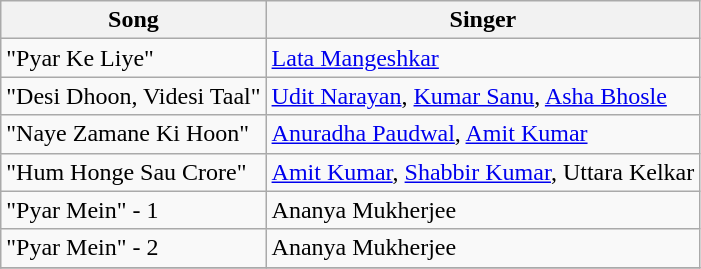<table class="wikitable">
<tr>
<th>Song</th>
<th>Singer</th>
</tr>
<tr>
<td>"Pyar Ke Liye"</td>
<td><a href='#'>Lata Mangeshkar</a></td>
</tr>
<tr>
<td>"Desi Dhoon, Videsi Taal"</td>
<td><a href='#'>Udit Narayan</a>, <a href='#'>Kumar Sanu</a>, <a href='#'>Asha Bhosle</a></td>
</tr>
<tr>
<td>"Naye Zamane Ki Hoon"</td>
<td><a href='#'>Anuradha Paudwal</a>, <a href='#'>Amit Kumar</a></td>
</tr>
<tr>
<td>"Hum Honge Sau Crore"</td>
<td><a href='#'>Amit Kumar</a>, <a href='#'>Shabbir Kumar</a>, Uttara Kelkar</td>
</tr>
<tr>
<td>"Pyar Mein" - 1</td>
<td>Ananya Mukherjee</td>
</tr>
<tr>
<td>"Pyar Mein" - 2</td>
<td>Ananya Mukherjee</td>
</tr>
<tr>
</tr>
</table>
